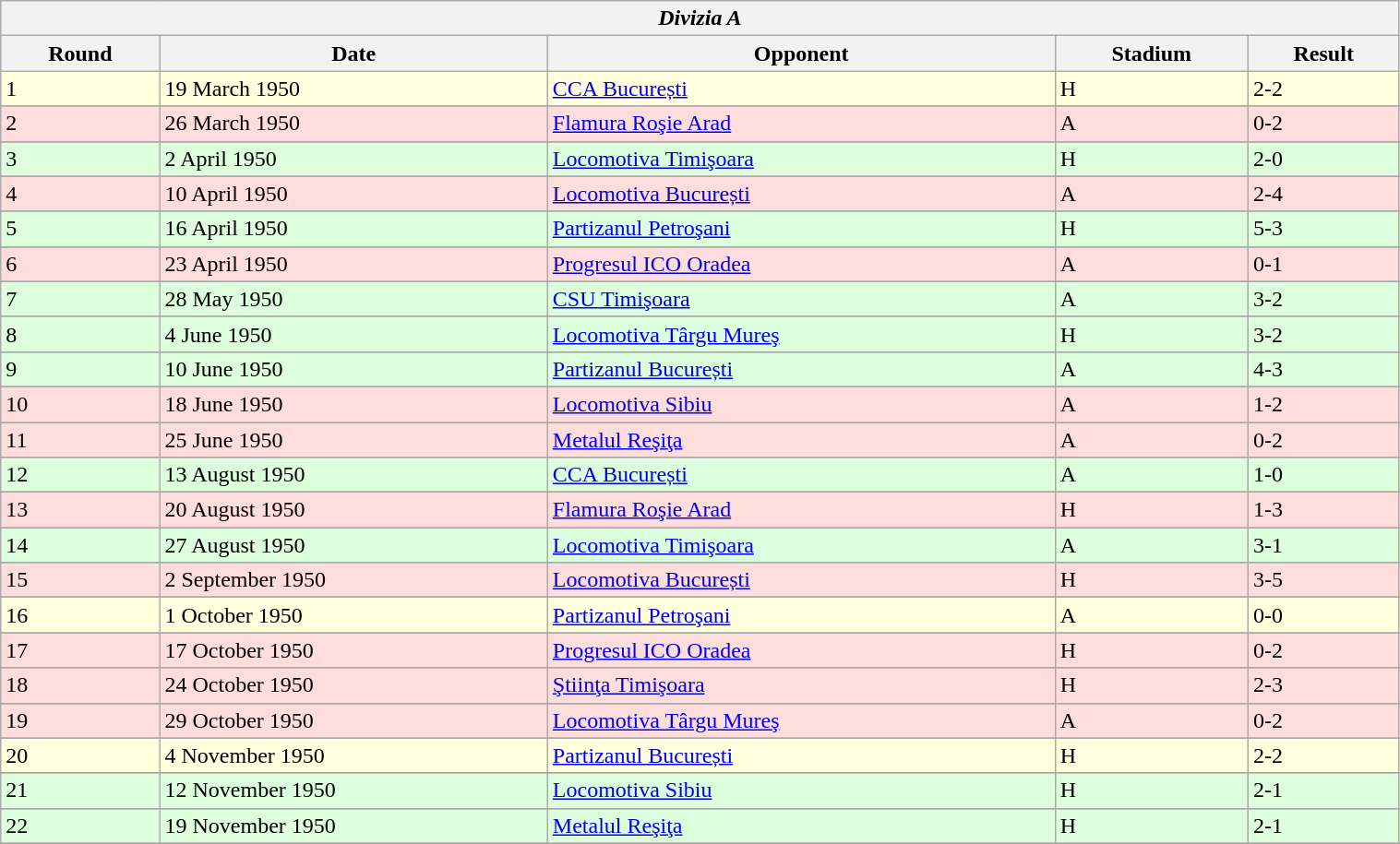<table class="wikitable" style="width:80%;">
<tr>
<th colspan="5" style="text-align:center;"><em>Divizia A</em></th>
</tr>
<tr>
<th>Round</th>
<th>Date</th>
<th>Opponent</th>
<th>Stadium</th>
<th>Result</th>
</tr>
<tr bgcolor="#ffffdd">
<td>1</td>
<td>19 March 1950</td>
<td><a href='#'>CCA București</a></td>
<td>H</td>
<td>2-2</td>
</tr>
<tr>
</tr>
<tr bgcolor="#ffdddd">
<td>2</td>
<td>26 March 1950</td>
<td><a href='#'>Flamura Roşie Arad</a></td>
<td>A</td>
<td>0-2</td>
</tr>
<tr>
</tr>
<tr bgcolor="#ddffdd">
<td>3</td>
<td>2 April 1950</td>
<td><a href='#'>Locomotiva Timişoara</a></td>
<td>H</td>
<td>2-0</td>
</tr>
<tr>
</tr>
<tr bgcolor="#ffdddd">
<td>4</td>
<td>10 April 1950</td>
<td><a href='#'>Locomotiva București</a></td>
<td>A</td>
<td>2-4</td>
</tr>
<tr>
</tr>
<tr bgcolor="#ddffdd">
<td>5</td>
<td>16 April 1950</td>
<td><a href='#'>Partizanul Petroşani</a></td>
<td>H</td>
<td>5-3</td>
</tr>
<tr>
</tr>
<tr bgcolor="#ffdddd">
<td>6</td>
<td>23 April 1950</td>
<td><a href='#'>Progresul ICO Oradea</a></td>
<td>A</td>
<td>0-1</td>
</tr>
<tr>
</tr>
<tr bgcolor="#ddffdd">
<td>7</td>
<td>28 May 1950</td>
<td><a href='#'>CSU Timişoara</a></td>
<td>A</td>
<td>3-2</td>
</tr>
<tr>
</tr>
<tr bgcolor="#ddffdd">
<td>8</td>
<td>4 June 1950</td>
<td><a href='#'>Locomotiva Târgu Mureş</a></td>
<td>H</td>
<td>3-2</td>
</tr>
<tr>
</tr>
<tr bgcolor="#ddffdd">
<td>9</td>
<td>10 June 1950</td>
<td><a href='#'>Partizanul București</a></td>
<td>A</td>
<td>4-3</td>
</tr>
<tr>
</tr>
<tr bgcolor="#ffdddd">
<td>10</td>
<td>18 June 1950</td>
<td><a href='#'>Locomotiva Sibiu</a></td>
<td>A</td>
<td>1-2</td>
</tr>
<tr>
</tr>
<tr bgcolor="#ffdddd">
<td>11</td>
<td>25 June 1950</td>
<td><a href='#'>Metalul Reşiţa</a></td>
<td>A</td>
<td>0-2</td>
</tr>
<tr>
</tr>
<tr bgcolor="#ddffdd">
<td>12</td>
<td>13 August 1950</td>
<td><a href='#'>CCA București</a></td>
<td>A</td>
<td>1-0</td>
</tr>
<tr>
</tr>
<tr bgcolor="#ffdddd">
<td>13</td>
<td>20 August 1950</td>
<td><a href='#'>Flamura Roşie Arad</a></td>
<td>H</td>
<td>1-3</td>
</tr>
<tr>
</tr>
<tr bgcolor="#ddffdd">
<td>14</td>
<td>27 August 1950</td>
<td><a href='#'>Locomotiva Timişoara</a></td>
<td>A</td>
<td>3-1</td>
</tr>
<tr>
</tr>
<tr bgcolor="#ffdddd">
<td>15</td>
<td>2 September 1950</td>
<td><a href='#'>Locomotiva București</a></td>
<td>H</td>
<td>3-5</td>
</tr>
<tr>
</tr>
<tr bgcolor="#ffffdd">
<td>16</td>
<td>1 October 1950</td>
<td><a href='#'>Partizanul Petroşani</a></td>
<td>A</td>
<td>0-0</td>
</tr>
<tr>
</tr>
<tr bgcolor="#ffdddd">
<td>17</td>
<td>17 October 1950</td>
<td><a href='#'>Progresul ICO Oradea</a></td>
<td>H</td>
<td>0-2</td>
</tr>
<tr>
</tr>
<tr bgcolor="#ffdddd">
<td>18</td>
<td>24 October 1950</td>
<td><a href='#'>Ştiinţa Timişoara</a></td>
<td>H</td>
<td>2-3</td>
</tr>
<tr>
</tr>
<tr bgcolor="#ffdddd">
<td>19</td>
<td>29 October 1950</td>
<td><a href='#'>Locomotiva Târgu Mureş</a></td>
<td>A</td>
<td>0-2</td>
</tr>
<tr>
</tr>
<tr bgcolor="#ffffdd">
<td>20</td>
<td>4 November 1950</td>
<td><a href='#'>Partizanul București</a></td>
<td>H</td>
<td>2-2</td>
</tr>
<tr>
</tr>
<tr bgcolor="#ddffdd">
<td>21</td>
<td>12 November 1950</td>
<td><a href='#'>Locomotiva Sibiu</a></td>
<td>H</td>
<td>2-1</td>
</tr>
<tr>
</tr>
<tr bgcolor="#ddffdd">
<td>22</td>
<td>19 November 1950</td>
<td><a href='#'>Metalul Reşiţa</a></td>
<td>H</td>
<td>2-1</td>
</tr>
<tr>
</tr>
</table>
